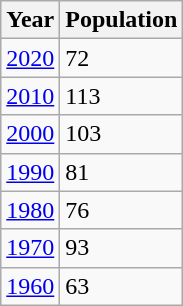<table class="wikitable">
<tr>
<th>Year</th>
<th>Population</th>
</tr>
<tr>
<td><a href='#'>2020</a></td>
<td>72</td>
</tr>
<tr>
<td><a href='#'>2010</a></td>
<td>113</td>
</tr>
<tr>
<td><a href='#'>2000</a></td>
<td>103</td>
</tr>
<tr>
<td><a href='#'>1990</a></td>
<td>81</td>
</tr>
<tr>
<td><a href='#'>1980</a></td>
<td>76</td>
</tr>
<tr>
<td><a href='#'>1970</a></td>
<td>93</td>
</tr>
<tr>
<td><a href='#'>1960</a></td>
<td>63</td>
</tr>
</table>
